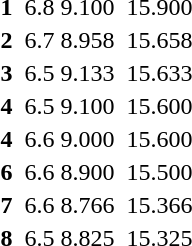<table>
<tr>
<th scope=row style="text-align:center">1</th>
<td align=left></td>
<td>6.8</td>
<td>9.100</td>
<td></td>
<td>15.900</td>
</tr>
<tr>
<th scope=row style="text-align:center">2</th>
<td align=left></td>
<td>6.7</td>
<td>8.958</td>
<td></td>
<td>15.658</td>
</tr>
<tr>
<th scope=row style="text-align:center">3</th>
<td align=left></td>
<td>6.5</td>
<td>9.133</td>
<td></td>
<td>15.633</td>
</tr>
<tr>
<th scope=row style="text-align:center">4</th>
<td align=left></td>
<td>6.5</td>
<td>9.100</td>
<td></td>
<td>15.600</td>
</tr>
<tr>
<th scope=row style="text-align:center">4</th>
<td align=left></td>
<td>6.6</td>
<td>9.000</td>
<td></td>
<td>15.600</td>
</tr>
<tr>
<th scope=row style="text-align:center">6</th>
<td align=left></td>
<td>6.6</td>
<td>8.900</td>
<td></td>
<td>15.500</td>
</tr>
<tr>
<th scope=row style="text-align:center">7</th>
<td align=left></td>
<td>6.6</td>
<td>8.766</td>
<td></td>
<td>15.366</td>
</tr>
<tr>
<th scope=row style="text-align:center">8</th>
<td align=left></td>
<td>6.5</td>
<td>8.825</td>
<td></td>
<td>15.325</td>
</tr>
<tr>
</tr>
</table>
